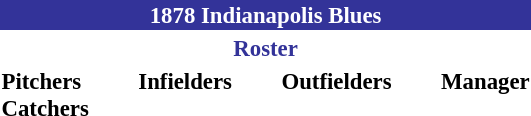<table class="toccolours" style="font-size: 95%;">
<tr>
<th colspan="10" style="background-color: #333399; color: #FFFFFF; text-align: center;">1878 Indianapolis Blues</th>
</tr>
<tr>
<td colspan="10" style="background-color: #FFFFFF; color: #333399; text-align: center;"><strong>Roster</strong></td>
</tr>
<tr>
<td valign="top"><strong>Pitchers</strong><br>


<strong>Catchers</strong>
</td>
<td width="25px"></td>
<td valign="top"><strong>Infielders</strong><br>



</td>
<td width="25px"></td>
<td valign="top"><strong>Outfielders</strong><br>


</td>
<td width="25px"></td>
<td valign="top"><strong>Manager</strong><br></td>
</tr>
</table>
